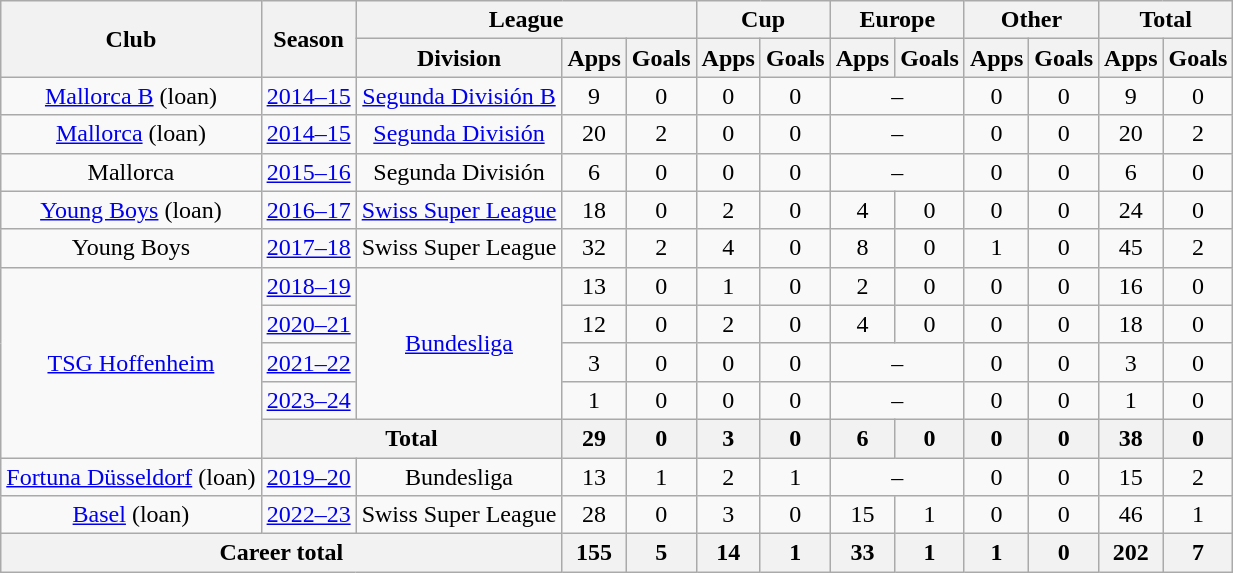<table class="wikitable" style="text-align:center">
<tr>
<th rowspan="2">Club</th>
<th rowspan="2">Season</th>
<th colspan="3">League</th>
<th colspan="2">Cup</th>
<th colspan="2">Europe</th>
<th colspan="2">Other</th>
<th colspan="2">Total</th>
</tr>
<tr>
<th>Division</th>
<th>Apps</th>
<th>Goals</th>
<th>Apps</th>
<th>Goals</th>
<th>Apps</th>
<th>Goals</th>
<th>Apps</th>
<th>Goals</th>
<th>Apps</th>
<th>Goals</th>
</tr>
<tr>
<td><a href='#'>Mallorca B</a> (loan)</td>
<td><a href='#'>2014–15</a></td>
<td><a href='#'>Segunda División B</a></td>
<td>9</td>
<td>0</td>
<td>0</td>
<td>0</td>
<td colspan="2">–</td>
<td>0</td>
<td>0</td>
<td>9</td>
<td>0</td>
</tr>
<tr>
<td><a href='#'>Mallorca</a> (loan)</td>
<td><a href='#'>2014–15</a></td>
<td><a href='#'>Segunda División</a></td>
<td>20</td>
<td>2</td>
<td>0</td>
<td>0</td>
<td colspan="2">–</td>
<td>0</td>
<td>0</td>
<td>20</td>
<td>2</td>
</tr>
<tr>
<td>Mallorca</td>
<td><a href='#'>2015–16</a></td>
<td>Segunda División</td>
<td>6</td>
<td>0</td>
<td>0</td>
<td>0</td>
<td colspan="2">–</td>
<td>0</td>
<td>0</td>
<td>6</td>
<td>0</td>
</tr>
<tr>
<td><a href='#'>Young Boys</a> (loan)</td>
<td><a href='#'>2016–17</a></td>
<td><a href='#'>Swiss Super League</a></td>
<td>18</td>
<td>0</td>
<td>2</td>
<td>0</td>
<td>4</td>
<td>0</td>
<td>0</td>
<td>0</td>
<td>24</td>
<td>0</td>
</tr>
<tr>
<td>Young Boys</td>
<td><a href='#'>2017–18</a></td>
<td>Swiss Super League</td>
<td>32</td>
<td>2</td>
<td>4</td>
<td>0</td>
<td>8</td>
<td>0</td>
<td>1</td>
<td>0</td>
<td>45</td>
<td>2</td>
</tr>
<tr>
<td rowspan="5"><a href='#'>TSG Hoffenheim</a></td>
<td><a href='#'>2018–19</a></td>
<td rowspan="4"><a href='#'>Bundesliga</a></td>
<td>13</td>
<td>0</td>
<td>1</td>
<td>0</td>
<td>2</td>
<td>0</td>
<td>0</td>
<td>0</td>
<td>16</td>
<td>0</td>
</tr>
<tr>
<td><a href='#'>2020–21</a></td>
<td>12</td>
<td>0</td>
<td>2</td>
<td>0</td>
<td>4</td>
<td>0</td>
<td>0</td>
<td>0</td>
<td>18</td>
<td>0</td>
</tr>
<tr>
<td><a href='#'>2021–22</a></td>
<td>3</td>
<td>0</td>
<td>0</td>
<td>0</td>
<td colspan="2">–</td>
<td>0</td>
<td>0</td>
<td>3</td>
<td>0</td>
</tr>
<tr>
<td><a href='#'>2023–24</a></td>
<td>1</td>
<td>0</td>
<td>0</td>
<td>0</td>
<td colspan="2">–</td>
<td>0</td>
<td>0</td>
<td>1</td>
<td>0</td>
</tr>
<tr>
<th colspan="2">Total</th>
<th>29</th>
<th>0</th>
<th>3</th>
<th>0</th>
<th>6</th>
<th>0</th>
<th>0</th>
<th>0</th>
<th>38</th>
<th>0</th>
</tr>
<tr>
<td><a href='#'>Fortuna Düsseldorf</a> (loan)</td>
<td><a href='#'>2019–20</a></td>
<td>Bundesliga</td>
<td>13</td>
<td>1</td>
<td>2</td>
<td>1</td>
<td colspan="2">–</td>
<td>0</td>
<td>0</td>
<td>15</td>
<td>2</td>
</tr>
<tr>
<td><a href='#'>Basel</a> (loan)</td>
<td><a href='#'>2022–23</a></td>
<td>Swiss Super League</td>
<td>28</td>
<td>0</td>
<td>3</td>
<td>0</td>
<td>15</td>
<td>1</td>
<td>0</td>
<td>0</td>
<td>46</td>
<td>1</td>
</tr>
<tr>
<th colspan="3">Career total</th>
<th>155</th>
<th>5</th>
<th>14</th>
<th>1</th>
<th>33</th>
<th>1</th>
<th>1</th>
<th>0</th>
<th>202</th>
<th>7</th>
</tr>
</table>
